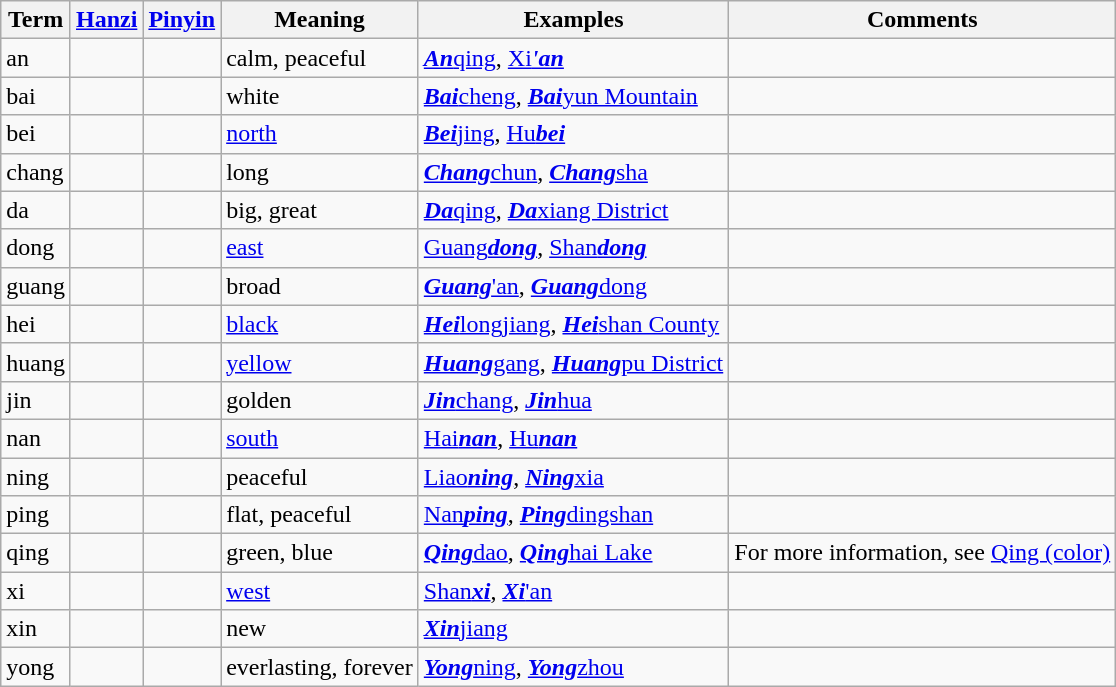<table class="wikitable sortable">
<tr>
<th>Term</th>
<th><a href='#'>Hanzi</a></th>
<th><a href='#'>Pinyin</a></th>
<th>Meaning</th>
<th>Examples</th>
<th>Comments</th>
</tr>
<tr>
<td>an</td>
<td></td>
<td></td>
<td>calm, peaceful</td>
<td><a href='#'><strong><em>An</em></strong>qing</a>, <a href='#'>Xi<strong><em>'an</em></strong></a></td>
<td></td>
</tr>
<tr>
<td>bai</td>
<td></td>
<td></td>
<td>white</td>
<td><a href='#'><strong><em>Bai</em></strong>cheng</a>, <a href='#'><strong><em>Bai</em></strong>yun Mountain</a></td>
<td></td>
</tr>
<tr>
<td>bei</td>
<td></td>
<td></td>
<td><a href='#'>north</a></td>
<td><a href='#'><strong><em>Bei</em></strong>jing</a>, <a href='#'>Hu<strong><em>bei</em></strong></a></td>
<td></td>
</tr>
<tr>
<td>chang</td>
<td></td>
<td></td>
<td>long</td>
<td><a href='#'><strong><em>Chang</em></strong>chun</a>, <a href='#'><strong><em>Chang</em></strong>sha</a></td>
<td></td>
</tr>
<tr>
<td>da</td>
<td></td>
<td></td>
<td>big, great</td>
<td><a href='#'><strong><em>Da</em></strong>qing</a>, <a href='#'><strong><em>Da</em></strong>xiang District</a></td>
<td></td>
</tr>
<tr>
<td>dong</td>
<td></td>
<td></td>
<td><a href='#'>east</a></td>
<td><a href='#'>Guang<strong><em>dong</em></strong></a>, <a href='#'>Shan<strong><em>dong</em></strong></a></td>
<td></td>
</tr>
<tr>
<td>guang</td>
<td></td>
<td></td>
<td>broad</td>
<td><a href='#'><strong><em>Guang</em></strong>'an</a>, <a href='#'><strong><em>Guang</em></strong>dong</a></td>
<td></td>
</tr>
<tr>
<td>hei</td>
<td></td>
<td></td>
<td><a href='#'>black</a></td>
<td><a href='#'><strong><em>Hei</em></strong>longjiang</a>, <a href='#'><strong><em>Hei</em></strong>shan County</a></td>
<td></td>
</tr>
<tr>
<td>huang</td>
<td></td>
<td></td>
<td><a href='#'>yellow</a></td>
<td><a href='#'><strong><em>Huang</em></strong>gang</a>, <a href='#'><strong><em>Huang</em></strong>pu District</a></td>
<td></td>
</tr>
<tr>
<td>jin</td>
<td></td>
<td></td>
<td>golden</td>
<td><a href='#'><strong><em>Jin</em></strong>chang</a>, <a href='#'><strong><em>Jin</em></strong>hua</a></td>
<td></td>
</tr>
<tr>
<td>nan</td>
<td></td>
<td></td>
<td><a href='#'>south</a></td>
<td><a href='#'>Hai<strong><em>nan</em></strong></a>, <a href='#'>Hu<strong><em>nan</em></strong></a></td>
<td></td>
</tr>
<tr>
<td>ning</td>
<td></td>
<td></td>
<td>peaceful</td>
<td><a href='#'>Liao<strong><em>ning</em></strong></a>, <a href='#'><strong><em>Ning</em></strong>xia</a></td>
<td></td>
</tr>
<tr>
<td>ping</td>
<td></td>
<td></td>
<td>flat, peaceful</td>
<td><a href='#'>Nan<strong><em>ping</em></strong></a>, <a href='#'><strong><em>Ping</em></strong>dingshan</a></td>
<td></td>
</tr>
<tr>
<td>qing</td>
<td></td>
<td></td>
<td>green, blue</td>
<td><a href='#'><strong><em>Qing</em></strong>dao</a>, <a href='#'><strong><em>Qing</em></strong>hai Lake</a></td>
<td>For more information, see <a href='#'>Qing (color)</a></td>
</tr>
<tr>
<td>xi</td>
<td></td>
<td></td>
<td><a href='#'>west</a></td>
<td><a href='#'>Shan<strong><em>xi</em></strong></a>, <a href='#'><strong><em>Xi</em></strong>'an</a></td>
<td></td>
</tr>
<tr>
<td>xin</td>
<td></td>
<td></td>
<td>new</td>
<td><a href='#'><strong><em>Xin</em></strong>jiang</a></td>
<td></td>
</tr>
<tr>
<td>yong</td>
<td></td>
<td></td>
<td>everlasting, forever</td>
<td><a href='#'><strong><em>Yong</em></strong>ning</a>, <a href='#'><strong><em>Yong</em></strong>zhou</a></td>
<td></td>
</tr>
</table>
